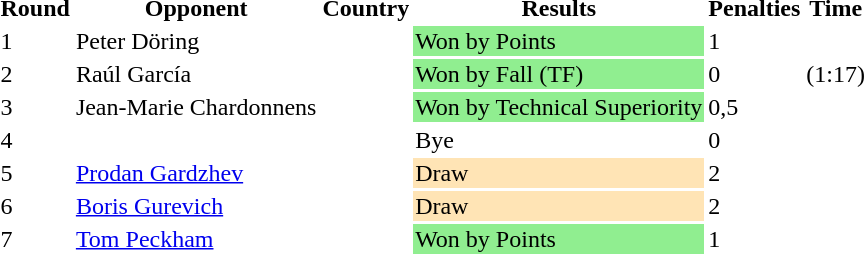<table class = border="1">
<tr>
<th>Round</th>
<th>Opponent</th>
<th>Сountry</th>
<th>Results</th>
<th>Penalties</th>
<th>Time</th>
</tr>
<tr>
<td>1</td>
<td>Peter Döring</td>
<td></td>
<td style="background:#90EE90">Won by Points</td>
<td>1</td>
<td></td>
</tr>
<tr>
<td>2</td>
<td>Raúl García</td>
<td></td>
<td style="background:#90EE90">Won by Fall (TF)</td>
<td>0</td>
<td>(1:17)</td>
</tr>
<tr>
<td>3</td>
<td>Jean-Marie Chardonnens</td>
<td></td>
<td style="background:#90EE90">Won by Technical Superiority</td>
<td>0,5</td>
<td></td>
</tr>
<tr>
<td>4</td>
<td></td>
<td></td>
<td>Bye</td>
<td>0</td>
</tr>
<tr>
<td>5</td>
<td><a href='#'>Prodan Gardzhev</a></td>
<td></td>
<td style="background:#FFE4B5">Draw</td>
<td>2</td>
<td></td>
</tr>
<tr>
<td>6</td>
<td><a href='#'>Boris Gurevich</a></td>
<td></td>
<td style="background:#FFE4B5">Draw</td>
<td>2</td>
<td></td>
</tr>
<tr>
<td>7</td>
<td><a href='#'>Tom Peckham</a></td>
<td></td>
<td style="background:#90EE90">Won by Points</td>
<td>1</td>
<td></td>
</tr>
<tr>
</tr>
<tr>
</tr>
</table>
